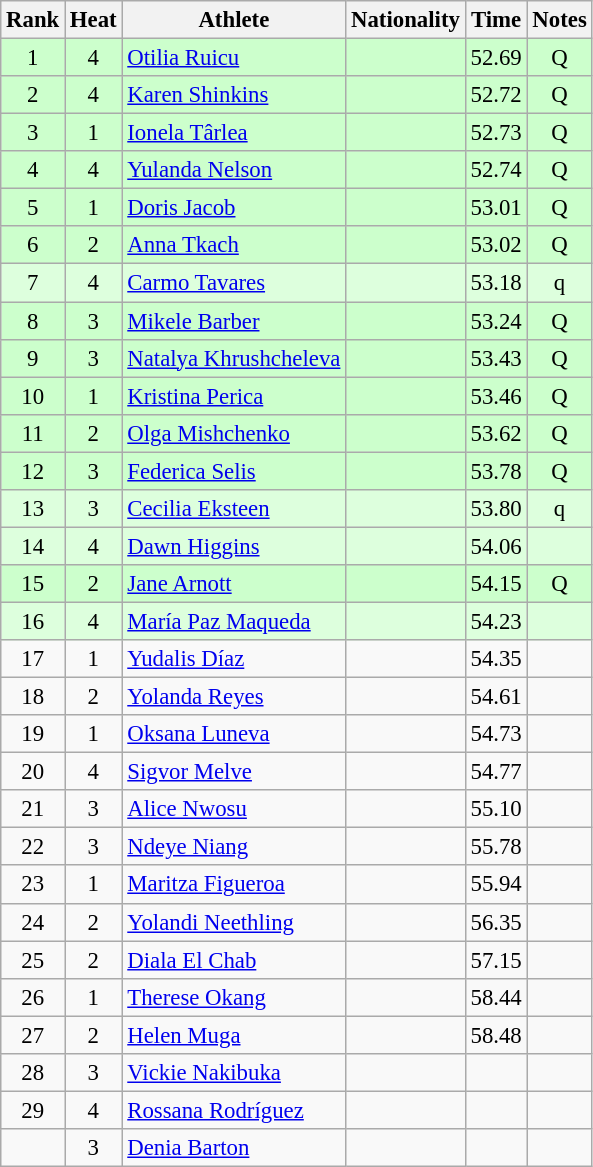<table class="wikitable sortable" style="text-align:center;font-size:95%">
<tr>
<th>Rank</th>
<th>Heat</th>
<th>Athlete</th>
<th>Nationality</th>
<th>Time</th>
<th>Notes</th>
</tr>
<tr bgcolor=ccffcc>
<td>1</td>
<td>4</td>
<td align="left"><a href='#'>Otilia Ruicu</a></td>
<td align=left></td>
<td>52.69</td>
<td>Q</td>
</tr>
<tr bgcolor=ccffcc>
<td>2</td>
<td>4</td>
<td align="left"><a href='#'>Karen Shinkins</a></td>
<td align=left></td>
<td>52.72</td>
<td>Q</td>
</tr>
<tr bgcolor=ccffcc>
<td>3</td>
<td>1</td>
<td align="left"><a href='#'>Ionela Târlea</a></td>
<td align=left></td>
<td>52.73</td>
<td>Q</td>
</tr>
<tr bgcolor=ccffcc>
<td>4</td>
<td>4</td>
<td align="left"><a href='#'>Yulanda Nelson</a></td>
<td align=left></td>
<td>52.74</td>
<td>Q</td>
</tr>
<tr bgcolor=ccffcc>
<td>5</td>
<td>1</td>
<td align="left"><a href='#'>Doris Jacob</a></td>
<td align=left></td>
<td>53.01</td>
<td>Q</td>
</tr>
<tr bgcolor=ccffcc>
<td>6</td>
<td>2</td>
<td align="left"><a href='#'>Anna Tkach</a></td>
<td align=left></td>
<td>53.02</td>
<td>Q</td>
</tr>
<tr bgcolor=ddffdd>
<td>7</td>
<td>4</td>
<td align="left"><a href='#'>Carmo Tavares</a></td>
<td align=left></td>
<td>53.18</td>
<td>q</td>
</tr>
<tr bgcolor=ccffcc>
<td>8</td>
<td>3</td>
<td align="left"><a href='#'>Mikele Barber</a></td>
<td align=left></td>
<td>53.24</td>
<td>Q</td>
</tr>
<tr bgcolor=ccffcc>
<td>9</td>
<td>3</td>
<td align="left"><a href='#'>Natalya Khrushcheleva</a></td>
<td align=left></td>
<td>53.43</td>
<td>Q</td>
</tr>
<tr bgcolor=ccffcc>
<td>10</td>
<td>1</td>
<td align="left"><a href='#'>Kristina Perica</a></td>
<td align=left></td>
<td>53.46</td>
<td>Q</td>
</tr>
<tr bgcolor=ccffcc>
<td>11</td>
<td>2</td>
<td align="left"><a href='#'>Olga Mishchenko</a></td>
<td align=left></td>
<td>53.62</td>
<td>Q</td>
</tr>
<tr bgcolor=ccffcc>
<td>12</td>
<td>3</td>
<td align="left"><a href='#'>Federica Selis</a></td>
<td align=left></td>
<td>53.78</td>
<td>Q</td>
</tr>
<tr bgcolor=ddffdd>
<td>13</td>
<td>3</td>
<td align="left"><a href='#'>Cecilia Eksteen</a></td>
<td align=left></td>
<td>53.80</td>
<td>q</td>
</tr>
<tr bgcolor=ddffdd>
<td>14</td>
<td>4</td>
<td align="left"><a href='#'>Dawn Higgins</a></td>
<td align=left></td>
<td>54.06</td>
<td></td>
</tr>
<tr bgcolor=ccffcc>
<td>15</td>
<td>2</td>
<td align="left"><a href='#'>Jane Arnott</a></td>
<td align=left></td>
<td>54.15</td>
<td>Q</td>
</tr>
<tr bgcolor=ddffdd>
<td>16</td>
<td>4</td>
<td align="left"><a href='#'>María Paz Maqueda</a></td>
<td align=left></td>
<td>54.23</td>
<td></td>
</tr>
<tr>
<td>17</td>
<td>1</td>
<td align="left"><a href='#'>Yudalis Díaz</a></td>
<td align=left></td>
<td>54.35</td>
<td></td>
</tr>
<tr>
<td>18</td>
<td>2</td>
<td align="left"><a href='#'>Yolanda Reyes</a></td>
<td align=left></td>
<td>54.61</td>
<td></td>
</tr>
<tr>
<td>19</td>
<td>1</td>
<td align="left"><a href='#'>Oksana Luneva</a></td>
<td align=left></td>
<td>54.73</td>
<td></td>
</tr>
<tr>
<td>20</td>
<td>4</td>
<td align="left"><a href='#'>Sigvor Melve</a></td>
<td align=left></td>
<td>54.77</td>
<td></td>
</tr>
<tr>
<td>21</td>
<td>3</td>
<td align="left"><a href='#'>Alice Nwosu</a></td>
<td align=left></td>
<td>55.10</td>
<td></td>
</tr>
<tr>
<td>22</td>
<td>3</td>
<td align="left"><a href='#'>Ndeye Niang</a></td>
<td align=left></td>
<td>55.78</td>
<td></td>
</tr>
<tr>
<td>23</td>
<td>1</td>
<td align="left"><a href='#'>Maritza Figueroa</a></td>
<td align=left></td>
<td>55.94</td>
<td></td>
</tr>
<tr>
<td>24</td>
<td>2</td>
<td align="left"><a href='#'>Yolandi Neethling</a></td>
<td align=left></td>
<td>56.35</td>
<td></td>
</tr>
<tr>
<td>25</td>
<td>2</td>
<td align="left"><a href='#'>Diala El Chab</a></td>
<td align=left></td>
<td>57.15</td>
<td></td>
</tr>
<tr>
<td>26</td>
<td>1</td>
<td align="left"><a href='#'>Therese Okang</a></td>
<td align=left></td>
<td>58.44</td>
<td></td>
</tr>
<tr>
<td>27</td>
<td>2</td>
<td align="left"><a href='#'>Helen Muga</a></td>
<td align=left></td>
<td>58.48</td>
<td></td>
</tr>
<tr>
<td>28</td>
<td>3</td>
<td align="left"><a href='#'>Vickie Nakibuka</a></td>
<td align=left></td>
<td></td>
<td></td>
</tr>
<tr>
<td>29</td>
<td>4</td>
<td align="left"><a href='#'>Rossana Rodríguez</a></td>
<td align=left></td>
<td></td>
<td></td>
</tr>
<tr>
<td></td>
<td>3</td>
<td align="left"><a href='#'>Denia Barton</a></td>
<td align=left></td>
<td></td>
<td></td>
</tr>
</table>
